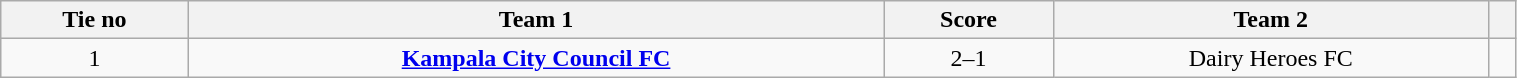<table class="wikitable" style="text-align:center; width:80%; font-size:100%">
<tr>
<th style= width="80px">Tie no</th>
<th style= width="300px">Team 1</th>
<th style= width="80px">Score</th>
<th style= width="300px">Team 2</th>
<th style= width="300px"></th>
</tr>
<tr>
<td>1</td>
<td><strong><a href='#'>Kampala City Council FC</a></strong></td>
<td>2–1</td>
<td>Dairy Heroes FC</td>
<td></td>
</tr>
</table>
